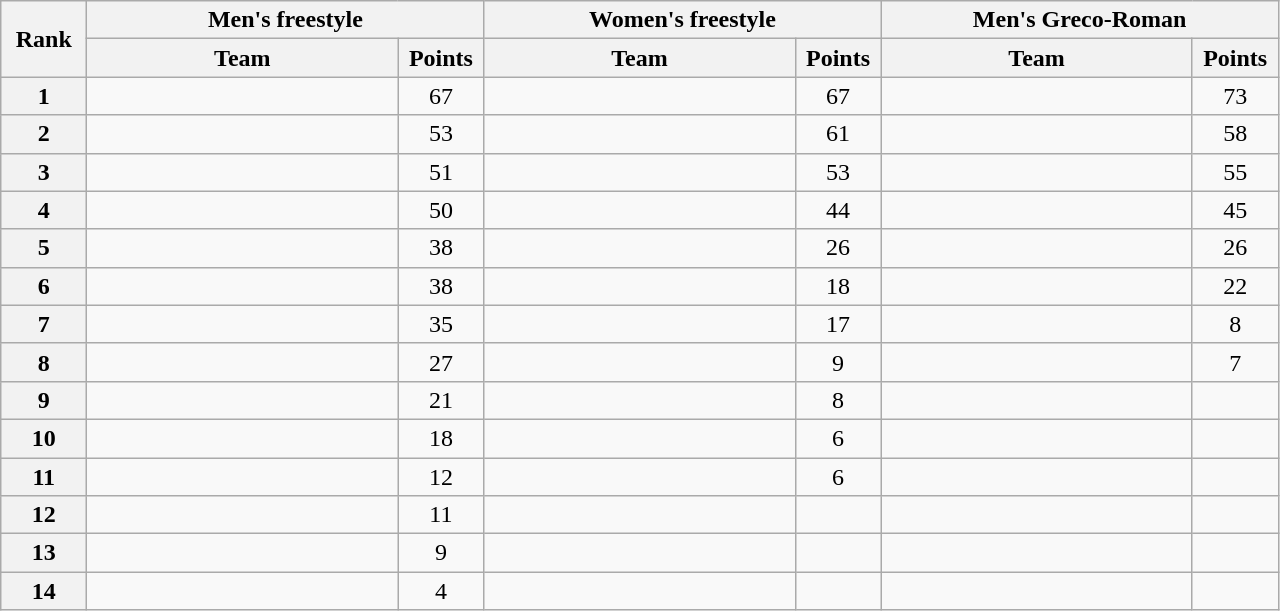<table class="wikitable" style="text-align:center;">
<tr>
<th width=50 rowspan="2">Rank</th>
<th colspan="2">Men's freestyle</th>
<th colspan="2">Women's freestyle</th>
<th colspan="2">Men's Greco-Roman</th>
</tr>
<tr>
<th width=200>Team</th>
<th width=50>Points</th>
<th width=200>Team</th>
<th width=50>Points</th>
<th width=200>Team</th>
<th width=50>Points</th>
</tr>
<tr>
<th>1</th>
<td align=left></td>
<td>67</td>
<td align=left></td>
<td>67</td>
<td align=left></td>
<td>73</td>
</tr>
<tr>
<th>2</th>
<td align=left></td>
<td>53</td>
<td align=left></td>
<td>61</td>
<td align=left></td>
<td>58</td>
</tr>
<tr>
<th>3</th>
<td align=left></td>
<td>51</td>
<td align=left></td>
<td>53</td>
<td align=left></td>
<td>55</td>
</tr>
<tr>
<th>4</th>
<td align=left></td>
<td>50</td>
<td align=left></td>
<td>44</td>
<td align=left></td>
<td>45</td>
</tr>
<tr>
<th>5</th>
<td align=left></td>
<td>38</td>
<td align=left></td>
<td>26</td>
<td align=left></td>
<td>26</td>
</tr>
<tr>
<th>6</th>
<td align=left></td>
<td>38</td>
<td align=left></td>
<td>18</td>
<td align=left></td>
<td>22</td>
</tr>
<tr>
<th>7</th>
<td align=left></td>
<td>35</td>
<td align=left></td>
<td>17</td>
<td align=left></td>
<td>8</td>
</tr>
<tr>
<th>8</th>
<td align=left></td>
<td>27</td>
<td align=left></td>
<td>9</td>
<td align=left></td>
<td>7</td>
</tr>
<tr>
<th>9</th>
<td align=left></td>
<td>21</td>
<td align=left></td>
<td>8</td>
<td></td>
<td></td>
</tr>
<tr>
<th>10</th>
<td align=left></td>
<td>18</td>
<td align=left></td>
<td>6</td>
<td></td>
<td></td>
</tr>
<tr>
<th>11</th>
<td align=left></td>
<td>12</td>
<td align=left></td>
<td>6</td>
<td></td>
<td></td>
</tr>
<tr>
<th>12</th>
<td align=left></td>
<td>11</td>
<td></td>
<td></td>
<td></td>
<td></td>
</tr>
<tr>
<th>13</th>
<td align=left></td>
<td>9</td>
<td></td>
<td></td>
<td></td>
<td></td>
</tr>
<tr>
<th>14</th>
<td align=left></td>
<td>4</td>
<td></td>
<td></td>
<td></td>
<td></td>
</tr>
</table>
